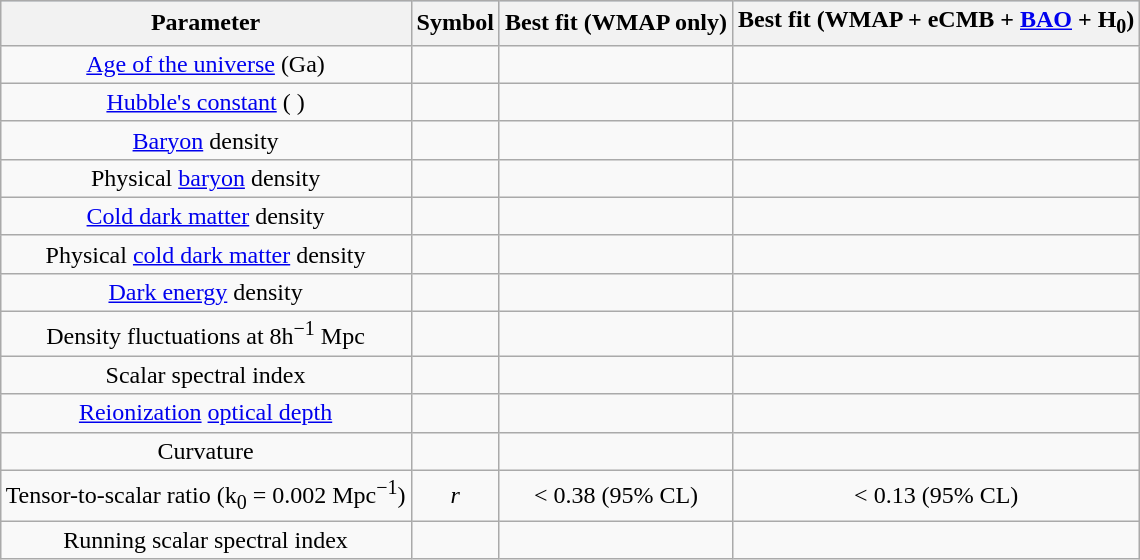<table class="wikitable" style="margin:1em auto; text-align:center;">
<tr style="background:#b0c4de; text-align:center;">
<th>Parameter</th>
<th>Symbol</th>
<th>Best fit (WMAP only)</th>
<th>Best fit (WMAP + eCMB + <a href='#'>BAO</a> + H<sub>0</sub>)</th>
</tr>
<tr>
<td><a href='#'>Age of the universe</a> (Ga)</td>
<td></td>
<td></td>
<td></td>
</tr>
<tr>
<td><a href='#'>Hubble's constant</a> (  )</td>
<td></td>
<td></td>
<td></td>
</tr>
<tr>
<td><a href='#'>Baryon</a> density</td>
<td></td>
<td></td>
<td></td>
</tr>
<tr>
<td>Physical <a href='#'>baryon</a> density</td>
<td></td>
<td></td>
<td></td>
</tr>
<tr>
<td><a href='#'>Cold dark matter</a> density</td>
<td></td>
<td></td>
<td></td>
</tr>
<tr>
<td>Physical <a href='#'>cold dark matter</a> density</td>
<td></td>
<td></td>
<td></td>
</tr>
<tr>
<td><a href='#'>Dark energy</a> density</td>
<td></td>
<td></td>
<td></td>
</tr>
<tr>
<td>Density fluctuations at 8h<sup>−1</sup> Mpc</td>
<td></td>
<td></td>
<td></td>
</tr>
<tr>
<td>Scalar spectral index</td>
<td></td>
<td></td>
<td></td>
</tr>
<tr>
<td><a href='#'>Reionization</a> <a href='#'>optical depth</a></td>
<td></td>
<td></td>
<td></td>
</tr>
<tr>
<td>Curvature</td>
<td></td>
<td></td>
<td></td>
</tr>
<tr>
<td>Tensor-to-scalar ratio (k<sub>0</sub> = 0.002 Mpc<sup>−1</sup>)</td>
<td><em>r</em></td>
<td>< 0.38 (95% CL)</td>
<td>< 0.13 (95% CL)</td>
</tr>
<tr>
<td>Running scalar spectral index</td>
<td></td>
<td></td>
<td></td>
</tr>
</table>
